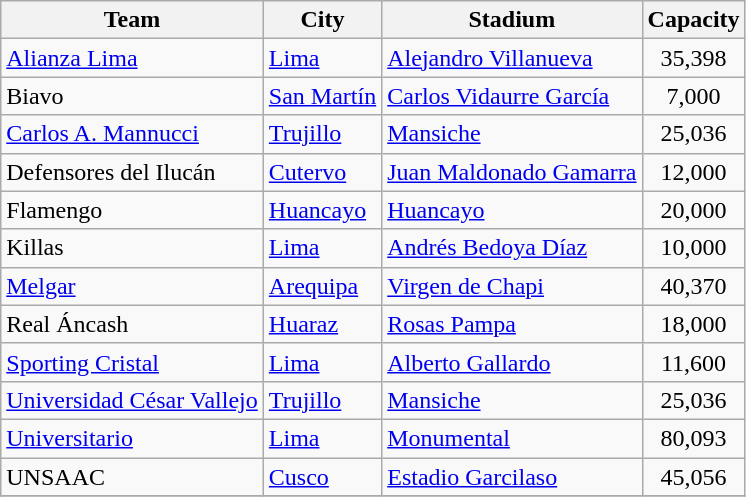<table class="wikitable sortable">
<tr>
<th>Team</th>
<th>City</th>
<th>Stadium</th>
<th>Capacity</th>
</tr>
<tr>
<td><a href='#'>Alianza Lima</a></td>
<td><a href='#'>Lima</a></td>
<td><a href='#'>Alejandro Villanueva</a></td>
<td align="center">35,398</td>
</tr>
<tr>
<td>Biavo</td>
<td><a href='#'>San Martín</a></td>
<td><a href='#'>Carlos Vidaurre García</a></td>
<td align="center">7,000</td>
</tr>
<tr>
<td><a href='#'>Carlos A. Mannucci</a></td>
<td><a href='#'>Trujillo</a></td>
<td><a href='#'>Mansiche</a></td>
<td align="center">25,036</td>
</tr>
<tr>
<td>Defensores del Ilucán</td>
<td><a href='#'>Cutervo</a></td>
<td><a href='#'>Juan Maldonado Gamarra</a></td>
<td align="center">12,000</td>
</tr>
<tr>
<td>Flamengo</td>
<td><a href='#'>Huancayo</a></td>
<td><a href='#'>Huancayo</a></td>
<td align="center">20,000</td>
</tr>
<tr>
<td>Killas</td>
<td><a href='#'>Lima</a></td>
<td><a href='#'>Andrés Bedoya Díaz</a></td>
<td align="center">10,000</td>
</tr>
<tr>
<td><a href='#'>Melgar</a></td>
<td><a href='#'>Arequipa</a></td>
<td><a href='#'>Virgen de Chapi</a></td>
<td align="center">40,370</td>
</tr>
<tr>
<td>Real Áncash</td>
<td><a href='#'>Huaraz</a></td>
<td><a href='#'>Rosas Pampa</a></td>
<td align="center">18,000</td>
</tr>
<tr>
<td><a href='#'>Sporting Cristal</a></td>
<td><a href='#'>Lima</a></td>
<td><a href='#'>Alberto Gallardo</a></td>
<td align="center">11,600</td>
</tr>
<tr>
<td><a href='#'>Universidad César Vallejo</a></td>
<td><a href='#'>Trujillo</a></td>
<td><a href='#'>Mansiche</a></td>
<td align="center">25,036</td>
</tr>
<tr>
<td><a href='#'>Universitario</a></td>
<td><a href='#'>Lima</a></td>
<td><a href='#'>Monumental</a></td>
<td align="center">80,093</td>
</tr>
<tr>
<td>UNSAAC</td>
<td><a href='#'>Cusco</a></td>
<td><a href='#'>Estadio Garcilaso</a></td>
<td align="center">45,056</td>
</tr>
<tr>
</tr>
</table>
